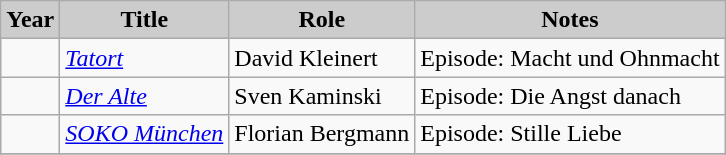<table class="wikitable">
<tr align="center">
<th style="background: #CCCCCC;">Year</th>
<th style="background: #CCCCCC;">Title</th>
<th style="background: #CCCCCC;">Role</th>
<th style="background: #CCCCCC;">Notes</th>
</tr>
<tr>
<td></td>
<td><em><a href='#'>Tatort</a></em></td>
<td>David Kleinert</td>
<td>Episode: Macht und Ohnmacht</td>
</tr>
<tr>
<td></td>
<td><em><a href='#'>Der Alte</a></em></td>
<td>Sven Kaminski</td>
<td>Episode: Die Angst danach</td>
</tr>
<tr>
<td></td>
<td><em><a href='#'>SOKO München</a></em></td>
<td>Florian Bergmann</td>
<td>Episode: Stille Liebe</td>
</tr>
<tr>
</tr>
</table>
